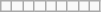<table class="wikitable letters-table">
<tr>
<td></td>
<td></td>
<td></td>
<td></td>
<td></td>
<td></td>
<td></td>
<td></td>
<td></td>
</tr>
</table>
